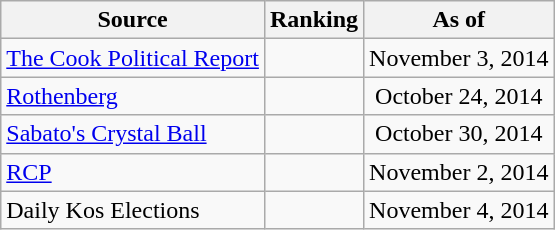<table class="wikitable" style="text-align:center">
<tr>
<th>Source</th>
<th>Ranking</th>
<th>As of</th>
</tr>
<tr>
<td align=left><a href='#'>The Cook Political Report</a></td>
<td></td>
<td>November 3, 2014</td>
</tr>
<tr>
<td align=left><a href='#'>Rothenberg</a></td>
<td></td>
<td>October 24, 2014</td>
</tr>
<tr>
<td align=left><a href='#'>Sabato's Crystal Ball</a></td>
<td></td>
<td>October 30, 2014</td>
</tr>
<tr>
<td align="left"><a href='#'>RCP</a></td>
<td></td>
<td>November 2, 2014</td>
</tr>
<tr>
<td align=left>Daily Kos Elections</td>
<td></td>
<td>November 4, 2014</td>
</tr>
</table>
